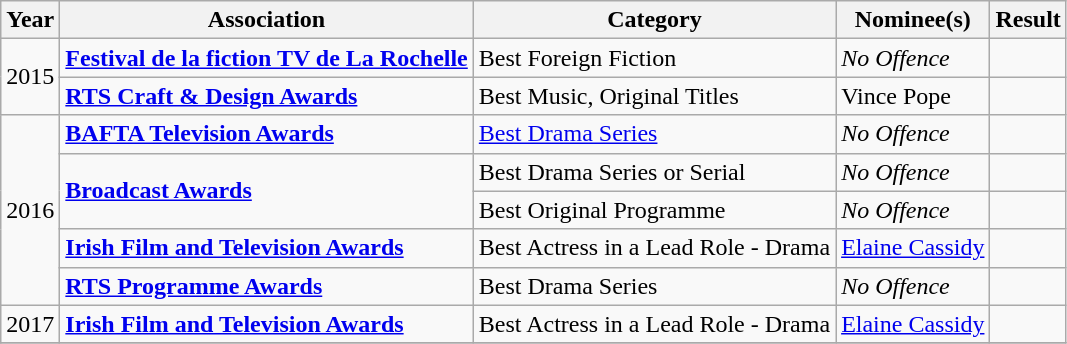<table class="wikitable sortable">
<tr>
<th>Year</th>
<th>Association</th>
<th>Category</th>
<th>Nominee(s)</th>
<th>Result</th>
</tr>
<tr>
<td rowspan="2">2015</td>
<td><strong><a href='#'>Festival de la fiction TV de La Rochelle</a></strong></td>
<td>Best Foreign Fiction</td>
<td><em>No Offence</em></td>
<td></td>
</tr>
<tr>
<td><strong><a href='#'>RTS Craft & Design Awards</a></strong></td>
<td>Best Music, Original Titles</td>
<td>Vince Pope</td>
<td></td>
</tr>
<tr>
<td rowspan="5">2016</td>
<td><strong><a href='#'>BAFTA Television Awards</a></strong></td>
<td><a href='#'>Best Drama Series</a></td>
<td><em>No Offence</em></td>
<td></td>
</tr>
<tr>
<td rowspan="2"><strong><a href='#'>Broadcast Awards</a></strong></td>
<td>Best Drama Series or Serial</td>
<td><em>No Offence</em></td>
<td></td>
</tr>
<tr>
<td>Best Original Programme</td>
<td><em>No Offence</em></td>
<td></td>
</tr>
<tr>
<td><strong><a href='#'>Irish Film and Television Awards</a></strong></td>
<td>Best Actress in a Lead Role - Drama</td>
<td><a href='#'>Elaine Cassidy</a></td>
<td></td>
</tr>
<tr>
<td><strong><a href='#'>RTS Programme Awards</a></strong></td>
<td>Best Drama Series</td>
<td><em>No Offence</em></td>
<td></td>
</tr>
<tr>
<td>2017</td>
<td><strong><a href='#'>Irish Film and Television Awards</a></strong></td>
<td>Best Actress in a Lead Role - Drama</td>
<td><a href='#'>Elaine Cassidy</a></td>
<td></td>
</tr>
<tr>
</tr>
</table>
